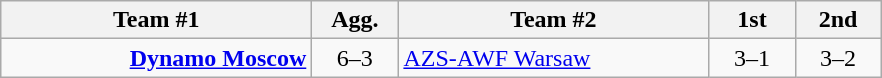<table class=wikitable style="text-align:center">
<tr>
<th width=200>Team #1</th>
<th width=50>Agg.</th>
<th width=200>Team #2</th>
<th width=50>1st</th>
<th width=50>2nd</th>
</tr>
<tr>
<td align=right><strong><a href='#'>Dynamo Moscow</a></strong> </td>
<td>6–3</td>
<td align=left> <a href='#'>AZS-AWF Warsaw</a></td>
<td align=center>3–1</td>
<td align=center>3–2</td>
</tr>
</table>
